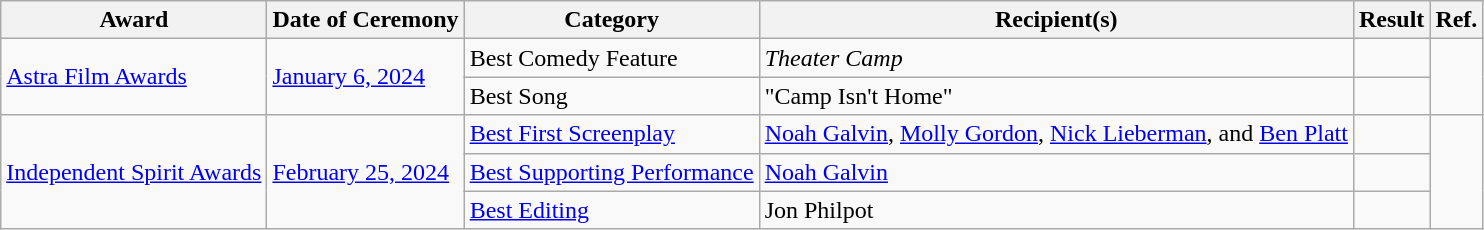<table class="wikitable sortable">
<tr>
<th>Award</th>
<th>Date of Ceremony</th>
<th>Category</th>
<th>Recipient(s)</th>
<th>Result</th>
<th class=unsortable>Ref.</th>
</tr>
<tr>
<td rowspan="2"><a href='#'>Astra Film Awards</a></td>
<td rowspan="2"><a href='#'>January 6, 2024</a></td>
<td>Best Comedy Feature</td>
<td><em>Theater Camp</em></td>
<td></td>
<td rowspan="2"></td>
</tr>
<tr>
<td>Best Song</td>
<td>"Camp Isn't Home"</td>
<td></td>
</tr>
<tr>
<td rowspan="3"><a href='#'>Independent Spirit Awards</a></td>
<td rowspan="3"><a href='#'>February 25, 2024</a></td>
<td><a href='#'>Best First Screenplay</a></td>
<td><a href='#'>Noah Galvin</a>, <a href='#'>Molly Gordon</a>, <a href='#'>Nick Lieberman</a>, and <a href='#'>Ben Platt</a></td>
<td></td>
<td rowspan="3"></td>
</tr>
<tr>
<td><a href='#'>Best Supporting Performance</a></td>
<td><a href='#'>Noah Galvin</a></td>
<td></td>
</tr>
<tr>
<td><a href='#'>Best Editing</a></td>
<td>Jon Philpot</td>
<td></td>
</tr>
</table>
